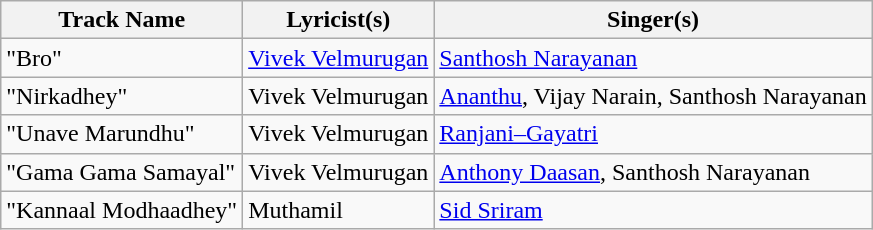<table class="wikitable">
<tr>
<th>Track Name</th>
<th>Lyricist(s)</th>
<th>Singer(s)</th>
</tr>
<tr>
<td>"Bro"</td>
<td><a href='#'>Vivek Velmurugan</a></td>
<td><a href='#'>Santhosh Narayanan</a></td>
</tr>
<tr>
<td>"Nirkadhey"</td>
<td>Vivek Velmurugan</td>
<td><a href='#'>Ananthu</a>, Vijay Narain, Santhosh Narayanan</td>
</tr>
<tr>
<td>"Unave Marundhu"</td>
<td>Vivek Velmurugan</td>
<td><a href='#'>Ranjani–Gayatri</a></td>
</tr>
<tr>
<td>"Gama Gama Samayal"</td>
<td>Vivek Velmurugan</td>
<td><a href='#'>Anthony Daasan</a>, Santhosh Narayanan</td>
</tr>
<tr>
<td>"Kannaal Modhaadhey"</td>
<td>Muthamil</td>
<td><a href='#'>Sid Sriram</a></td>
</tr>
</table>
